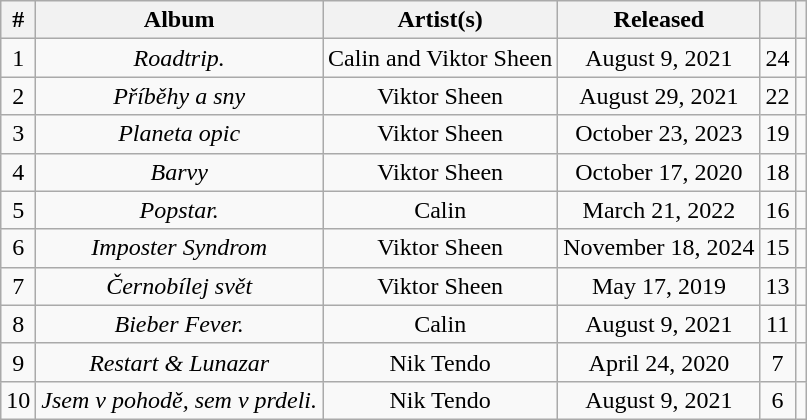<table class="wikitable sortable" style="text-align: center">
<tr>
<th>#</th>
<th>Album</th>
<th>Artist(s)</th>
<th>Released</th>
<th></th>
<th></th>
</tr>
<tr>
<td>1</td>
<td><em>Roadtrip.</em></td>
<td>Calin and Viktor Sheen</td>
<td>August 9, 2021</td>
<td>24</td>
<td></td>
</tr>
<tr>
<td>2</td>
<td><em>Příběhy a sny</em></td>
<td>Viktor Sheen</td>
<td>August 29, 2021</td>
<td>22</td>
<td></td>
</tr>
<tr>
<td>3</td>
<td><em>Planeta opic</em></td>
<td>Viktor Sheen</td>
<td>October 23, 2023</td>
<td>19</td>
<td></td>
</tr>
<tr>
<td>4</td>
<td><em>Barvy</em></td>
<td>Viktor Sheen</td>
<td>October 17, 2020</td>
<td>18</td>
<td></td>
</tr>
<tr>
<td>5</td>
<td><em>Popstar.</em></td>
<td>Calin</td>
<td>March 21, 2022</td>
<td>16</td>
<td></td>
</tr>
<tr>
<td>6</td>
<td><em>Imposter Syndrom</em></td>
<td>Viktor Sheen</td>
<td>November 18, 2024</td>
<td>15</td>
<td></td>
</tr>
<tr>
<td>7</td>
<td><em>Černobílej svět</em></td>
<td>Viktor Sheen</td>
<td>May 17, 2019</td>
<td>13</td>
<td></td>
</tr>
<tr>
<td>8</td>
<td><em>Bieber Fever.</em></td>
<td>Calin</td>
<td>August 9, 2021</td>
<td>11</td>
<td></td>
</tr>
<tr>
<td>9</td>
<td><em>Restart & Lunazar</em></td>
<td>Nik Tendo</td>
<td>April 24, 2020</td>
<td>7</td>
<td></td>
</tr>
<tr>
<td>10</td>
<td><em>Jsem v pohodě, sem v prdeli.</em></td>
<td>Nik Tendo</td>
<td>August 9, 2021</td>
<td>6</td>
<td></td>
</tr>
</table>
